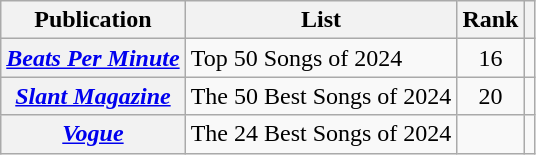<table class="wikitable sortable plainrowheaders">
<tr>
<th scope="col">Publication</th>
<th scope="col">List</th>
<th scope="col">Rank</th>
<th scope="col"></th>
</tr>
<tr>
<th scope="row"><em><a href='#'>Beats Per Minute</a></em></th>
<td>Top 50 Songs of 2024</td>
<td style="text-align: center;">16</td>
<td style="text-align: center;"></td>
</tr>
<tr>
<th scope="row"><em><a href='#'>Slant Magazine</a></em></th>
<td>The 50 Best Songs of 2024</td>
<td style="text-align: center;">20</td>
<td style="text-align: center;"></td>
</tr>
<tr>
<th scope="row"><em><a href='#'>Vogue</a></em></th>
<td>The 24 Best Songs of 2024</td>
<td></td>
<td style="text-align: center;"></td>
</tr>
</table>
